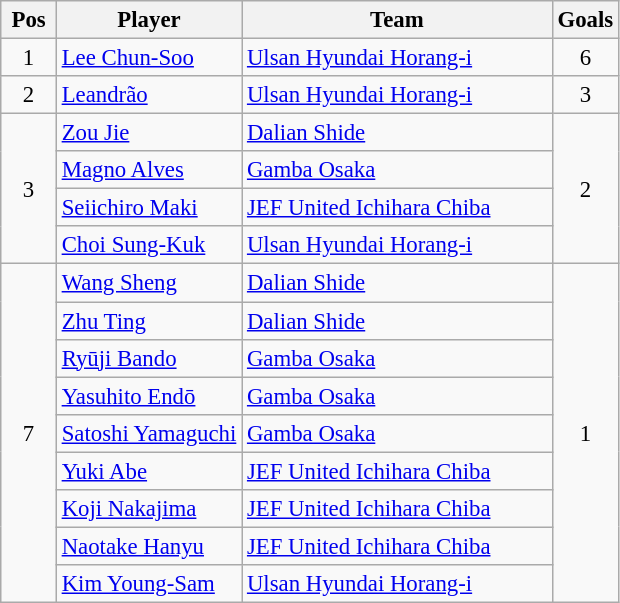<table class="wikitable" style="text-align:center; font-size:95%;">
<tr>
<th width=30 abbr="Position">Pos</th>
<th>Player</th>
<th width=200>Team</th>
<th>Goals</th>
</tr>
<tr>
<td>1</td>
<td align=left> <a href='#'>Lee Chun-Soo</a></td>
<td align=left> <a href='#'>Ulsan Hyundai Horang-i</a></td>
<td>6</td>
</tr>
<tr>
<td>2</td>
<td align=left> <a href='#'>Leandrão</a></td>
<td align=left> <a href='#'>Ulsan Hyundai Horang-i</a></td>
<td>3</td>
</tr>
<tr>
<td rowspan=4>3</td>
<td align=left> <a href='#'>Zou Jie</a></td>
<td align=left> <a href='#'>Dalian Shide</a></td>
<td rowspan=4>2</td>
</tr>
<tr>
<td align=left> <a href='#'>Magno Alves</a></td>
<td align=left> <a href='#'>Gamba Osaka</a></td>
</tr>
<tr>
<td align=left> <a href='#'>Seiichiro Maki</a></td>
<td align=left> <a href='#'>JEF United Ichihara Chiba</a></td>
</tr>
<tr>
<td align=left> <a href='#'>Choi Sung-Kuk</a></td>
<td align=left> <a href='#'>Ulsan Hyundai Horang-i</a></td>
</tr>
<tr>
<td rowspan=9>7</td>
<td align=left> <a href='#'>Wang Sheng</a></td>
<td align=left> <a href='#'>Dalian Shide</a></td>
<td rowspan=9>1</td>
</tr>
<tr>
<td align=left> <a href='#'>Zhu Ting</a></td>
<td align=left> <a href='#'>Dalian Shide</a></td>
</tr>
<tr>
<td align=left> <a href='#'>Ryūji Bando</a></td>
<td align=left> <a href='#'>Gamba Osaka</a></td>
</tr>
<tr>
<td align=left> <a href='#'>Yasuhito Endō</a></td>
<td align=left> <a href='#'>Gamba Osaka</a></td>
</tr>
<tr>
<td align=left> <a href='#'>Satoshi Yamaguchi</a></td>
<td align=left> <a href='#'>Gamba Osaka</a></td>
</tr>
<tr>
<td align=left> <a href='#'>Yuki Abe</a></td>
<td align=left> <a href='#'>JEF United Ichihara Chiba</a></td>
</tr>
<tr>
<td align=left> <a href='#'>Koji Nakajima</a></td>
<td align=left> <a href='#'>JEF United Ichihara Chiba</a></td>
</tr>
<tr>
<td align=left> <a href='#'>Naotake Hanyu</a></td>
<td align=left> <a href='#'>JEF United Ichihara Chiba</a></td>
</tr>
<tr>
<td align=left> <a href='#'>Kim Young-Sam</a></td>
<td align=left> <a href='#'>Ulsan Hyundai Horang-i</a></td>
</tr>
</table>
